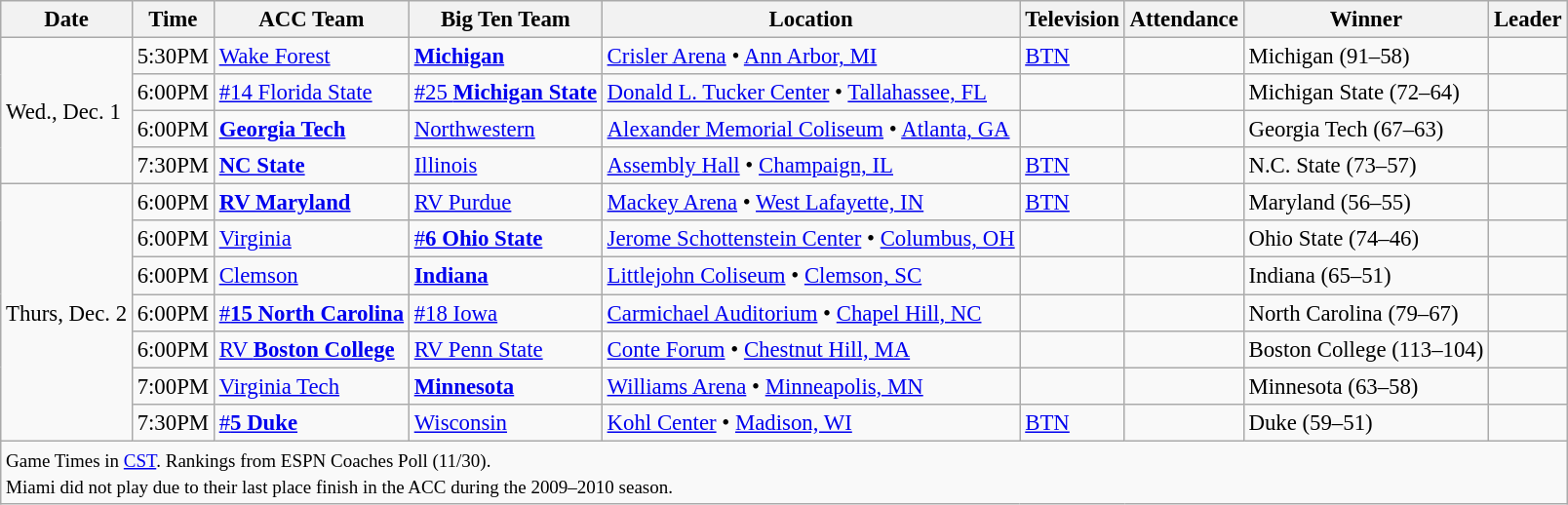<table class="wikitable" style="font-size: 95%">
<tr align="center">
<th>Date</th>
<th>Time</th>
<th>ACC Team</th>
<th>Big Ten Team</th>
<th>Location</th>
<th>Television</th>
<th>Attendance</th>
<th>Winner</th>
<th>Leader</th>
</tr>
<tr>
<td rowspan=4>Wed., Dec. 1</td>
<td>5:30PM</td>
<td><a href='#'>Wake Forest</a></td>
<td><strong><a href='#'>Michigan</a></strong></td>
<td><a href='#'>Crisler Arena</a> • <a href='#'>Ann Arbor, MI</a></td>
<td><a href='#'>BTN</a></td>
<td></td>
<td>Michigan (91–58)</td>
<td></td>
</tr>
<tr>
<td>6:00PM</td>
<td><a href='#'>#14 Florida State</a></td>
<td><a href='#'>#25 <strong>Michigan State</strong></a></td>
<td><a href='#'>Donald L. Tucker Center</a> • <a href='#'>Tallahassee, FL</a></td>
<td></td>
<td></td>
<td>Michigan State (72–64)</td>
<td></td>
</tr>
<tr>
<td>6:00PM</td>
<td><strong><a href='#'>Georgia Tech</a></strong></td>
<td><a href='#'>Northwestern</a></td>
<td><a href='#'>Alexander Memorial Coliseum</a> • <a href='#'>Atlanta, GA</a></td>
<td></td>
<td></td>
<td>Georgia Tech (67–63)</td>
<td></td>
</tr>
<tr>
<td>7:30PM</td>
<td><strong><a href='#'>NC State</a></strong></td>
<td><a href='#'>Illinois</a></td>
<td><a href='#'>Assembly Hall</a> • <a href='#'>Champaign, IL</a></td>
<td><a href='#'>BTN</a></td>
<td></td>
<td>N.C. State (73–57)</td>
<td></td>
</tr>
<tr>
<td rowspan=7>Thurs, Dec. 2</td>
<td>6:00PM</td>
<td><strong><a href='#'>RV Maryland</a></strong></td>
<td><a href='#'>RV Purdue</a></td>
<td><a href='#'>Mackey Arena</a> • <a href='#'>West Lafayette, IN</a></td>
<td><a href='#'>BTN</a></td>
<td></td>
<td>Maryland (56–55)</td>
<td></td>
</tr>
<tr>
<td>6:00PM</td>
<td><a href='#'>Virginia</a></td>
<td><a href='#'>#<strong>6 Ohio State</strong></a></td>
<td><a href='#'>Jerome Schottenstein Center</a> • <a href='#'>Columbus, OH</a></td>
<td></td>
<td></td>
<td>Ohio State (74–46)</td>
<td></td>
</tr>
<tr>
<td>6:00PM</td>
<td><a href='#'>Clemson</a></td>
<td><strong><a href='#'>Indiana</a></strong></td>
<td><a href='#'>Littlejohn Coliseum</a> • <a href='#'>Clemson, SC</a></td>
<td></td>
<td></td>
<td>Indiana (65–51)</td>
<td></td>
</tr>
<tr>
<td>6:00PM</td>
<td><a href='#'>#<strong>15 North Carolina</strong></a></td>
<td><a href='#'>#18 Iowa</a></td>
<td><a href='#'>Carmichael Auditorium</a> • <a href='#'>Chapel Hill, NC</a></td>
<td></td>
<td></td>
<td>North Carolina (79–67)</td>
<td></td>
</tr>
<tr>
<td>6:00PM</td>
<td><a href='#'>RV <strong>Boston College</strong></a></td>
<td><a href='#'>RV Penn State</a></td>
<td><a href='#'>Conte Forum</a> • <a href='#'>Chestnut Hill, MA</a></td>
<td></td>
<td></td>
<td>Boston College (113–104)</td>
<td></td>
</tr>
<tr>
<td>7:00PM</td>
<td><a href='#'>Virginia Tech</a></td>
<td><strong><a href='#'>Minnesota</a></strong></td>
<td><a href='#'>Williams Arena</a> • <a href='#'>Minneapolis, MN</a></td>
<td></td>
<td></td>
<td>Minnesota (63–58)</td>
<td></td>
</tr>
<tr>
<td>7:30PM</td>
<td><a href='#'>#<strong>5 Duke</strong></a></td>
<td><a href='#'>Wisconsin</a></td>
<td><a href='#'>Kohl Center</a> • <a href='#'>Madison, WI</a></td>
<td><a href='#'>BTN</a></td>
<td></td>
<td>Duke (59–51)</td>
<td></td>
</tr>
<tr>
<td colspan=9><small>Game Times in <a href='#'>CST</a>. Rankings from ESPN Coaches Poll (11/30). <br>Miami did not play due to their last place finish in the ACC during the 2009–2010 season.</small></td>
</tr>
</table>
